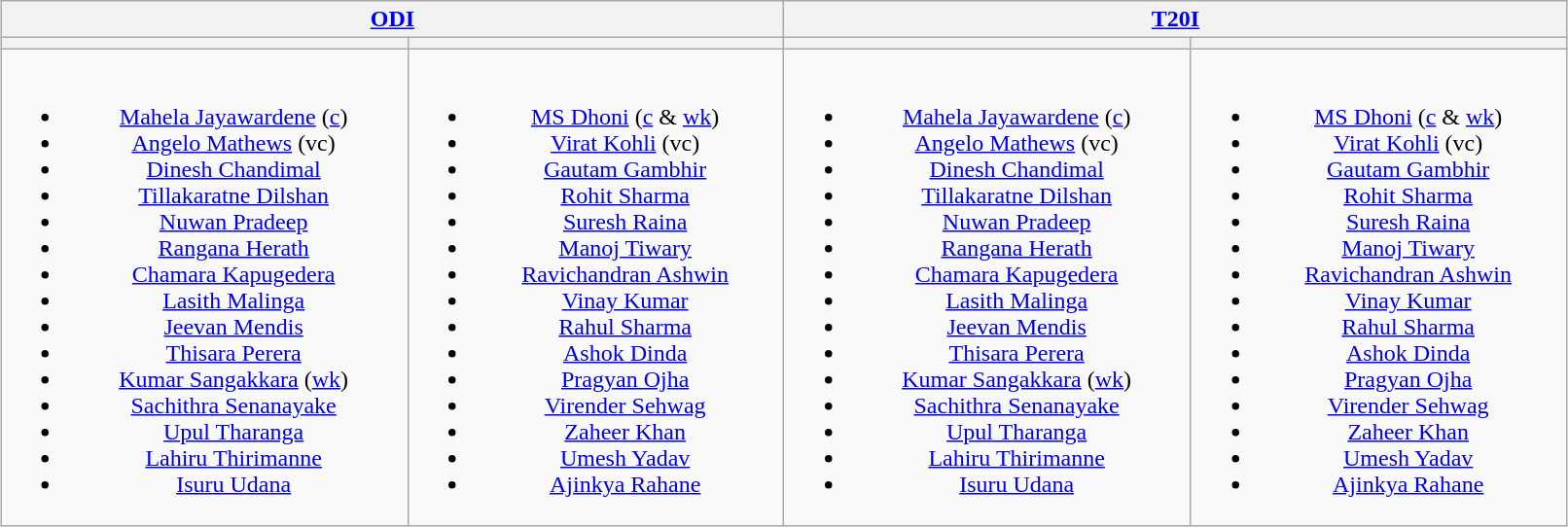<table class="wikitable" style="text-align:center; width:85%; margin:auto">
<tr>
<th colspan=2><a href='#'>ODI</a></th>
<th colspan=2><a href='#'>T20I</a></th>
</tr>
<tr>
<th></th>
<th></th>
<th></th>
<th></th>
</tr>
<tr>
<td><br><ul><li><a href='#'>Mahela Jayawardene</a> (<a href='#'>c</a>)</li><li><a href='#'>Angelo Mathews</a> (vc)</li><li><a href='#'>Dinesh Chandimal</a></li><li><a href='#'>Tillakaratne Dilshan</a></li><li><a href='#'>Nuwan Pradeep</a></li><li><a href='#'>Rangana Herath</a></li><li><a href='#'>Chamara Kapugedera</a></li><li><a href='#'>Lasith Malinga</a></li><li><a href='#'>Jeevan Mendis</a></li><li><a href='#'>Thisara Perera</a></li><li><a href='#'>Kumar Sangakkara</a> (<a href='#'>wk</a>)</li><li><a href='#'>Sachithra Senanayake</a></li><li><a href='#'>Upul Tharanga</a></li><li><a href='#'>Lahiru Thirimanne</a></li><li><a href='#'>Isuru Udana</a></li></ul></td>
<td><br><ul><li><a href='#'>MS Dhoni</a> (<a href='#'>c</a> & <a href='#'>wk</a>)</li><li><a href='#'>Virat Kohli</a> (vc)</li><li><a href='#'>Gautam Gambhir</a></li><li><a href='#'>Rohit Sharma</a></li><li><a href='#'>Suresh Raina</a></li><li><a href='#'>Manoj Tiwary</a></li><li><a href='#'>Ravichandran Ashwin</a></li><li><a href='#'>Vinay Kumar</a></li><li><a href='#'>Rahul Sharma</a></li><li><a href='#'>Ashok Dinda</a></li><li><a href='#'>Pragyan Ojha</a></li><li><a href='#'>Virender Sehwag</a></li><li><a href='#'>Zaheer Khan</a></li><li><a href='#'>Umesh Yadav</a></li><li><a href='#'>Ajinkya Rahane</a></li></ul></td>
<td><br><ul><li><a href='#'>Mahela Jayawardene</a> (<a href='#'>c</a>)</li><li><a href='#'>Angelo Mathews</a> (vc)</li><li><a href='#'>Dinesh Chandimal</a></li><li><a href='#'>Tillakaratne Dilshan</a></li><li><a href='#'>Nuwan Pradeep</a></li><li><a href='#'>Rangana Herath</a></li><li><a href='#'>Chamara Kapugedera</a></li><li><a href='#'>Lasith Malinga</a></li><li><a href='#'>Jeevan Mendis</a></li><li><a href='#'>Thisara Perera</a></li><li><a href='#'>Kumar Sangakkara</a> (<a href='#'>wk</a>)</li><li><a href='#'>Sachithra Senanayake</a></li><li><a href='#'>Upul Tharanga</a></li><li><a href='#'>Lahiru Thirimanne</a></li><li><a href='#'>Isuru Udana</a></li></ul></td>
<td><br><ul><li><a href='#'>MS Dhoni</a> (<a href='#'>c</a> & <a href='#'>wk</a>)</li><li><a href='#'>Virat Kohli</a> (vc)</li><li><a href='#'>Gautam Gambhir</a></li><li><a href='#'>Rohit Sharma</a></li><li><a href='#'>Suresh Raina</a></li><li><a href='#'>Manoj Tiwary</a></li><li><a href='#'>Ravichandran Ashwin</a></li><li><a href='#'>Vinay Kumar</a></li><li><a href='#'>Rahul Sharma</a></li><li><a href='#'>Ashok Dinda</a></li><li><a href='#'>Pragyan Ojha</a></li><li><a href='#'>Virender Sehwag</a></li><li><a href='#'>Zaheer Khan</a></li><li><a href='#'>Umesh Yadav</a></li><li><a href='#'>Ajinkya Rahane</a></li></ul></td>
</tr>
</table>
